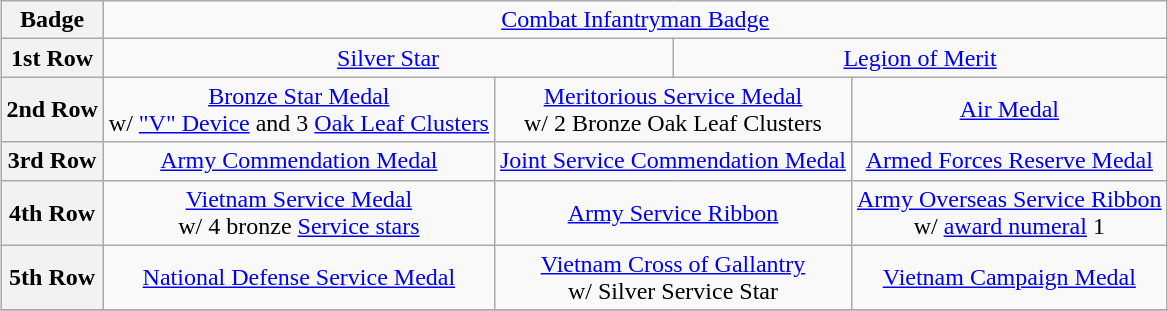<table class="wikitable" style="margin:1em auto; text-align:center;">
<tr>
<th>Badge</th>
<td colspan="12"><a href='#'>Combat Infantryman Badge</a></td>
</tr>
<tr>
<th>1st Row</th>
<td colspan="4"><a href='#'>Silver Star</a></td>
<td colspan="4"><a href='#'>Legion of Merit</a></td>
</tr>
<tr>
<th>2nd Row</th>
<td colspan="3"><a href='#'>Bronze Star Medal</a><br>w/ <a href='#'>"V" Device</a> and 3 <a href='#'>Oak Leaf Clusters</a></td>
<td colspan="3"><a href='#'>Meritorious Service Medal</a><br>w/ 2 Bronze Oak Leaf Clusters</td>
<td colspan="3"><a href='#'>Air Medal</a></td>
</tr>
<tr>
<th>3rd Row</th>
<td colspan="3"><a href='#'>Army Commendation Medal</a></td>
<td colspan="3"><a href='#'>Joint Service Commendation Medal</a></td>
<td colspan="3"><a href='#'>Armed Forces Reserve Medal</a></td>
</tr>
<tr>
<th>4th Row</th>
<td colspan="3"><a href='#'>Vietnam Service Medal</a><br>w/ 4 bronze <a href='#'>Service stars</a></td>
<td colspan="3"><a href='#'>Army Service Ribbon</a></td>
<td colspan="3"><a href='#'>Army Overseas Service Ribbon</a><br>w/ <a href='#'>award numeral</a> 1</td>
</tr>
<tr>
<th>5th Row</th>
<td colspan="3"><a href='#'>National Defense Service Medal</a></td>
<td colspan="3"><a href='#'>Vietnam Cross of Gallantry</a><br>w/ Silver Service Star</td>
<td colspan="3"><a href='#'>Vietnam Campaign Medal</a></td>
</tr>
<tr>
</tr>
</table>
